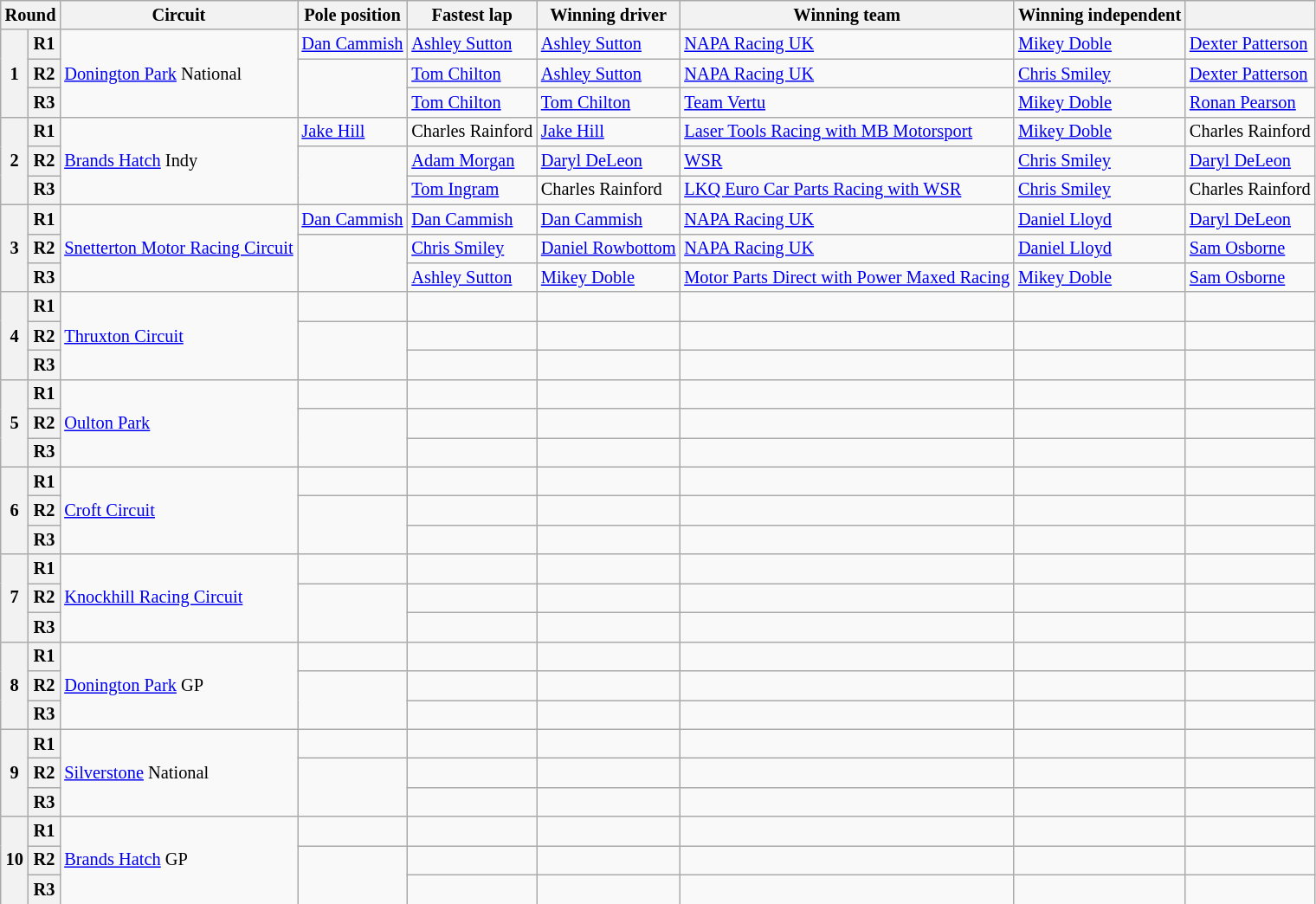<table class="wikitable" style="font-size: 85%">
<tr>
<th colspan=2>Round</th>
<th>Circuit</th>
<th nowrap>Pole position</th>
<th nowrap>Fastest lap</th>
<th nowrap>Winning driver</th>
<th nowrap>Winning team</th>
<th nowrap>Winning independent</th>
<th nowrap></th>
</tr>
<tr>
<th rowspan=3>1</th>
<th>R1</th>
<td rowspan=3 nowrap><a href='#'>Donington Park</a> National</td>
<td nowrap> <a href='#'>Dan Cammish</a></td>
<td nowrap> <a href='#'>Ashley Sutton</a></td>
<td nowrap> <a href='#'>Ashley Sutton</a></td>
<td nowrap> <a href='#'>NAPA Racing UK</a></td>
<td> <a href='#'>Mikey Doble</a></td>
<td nowrap> <a href='#'>Dexter Patterson</a></td>
</tr>
<tr>
<th>R2</th>
<td rowspan="2"></td>
<td> <a href='#'>Tom Chilton</a></td>
<td> <a href='#'>Ashley Sutton</a></td>
<td> <a href='#'>NAPA Racing UK</a></td>
<td nowrap> <a href='#'>Chris Smiley</a></td>
<td> <a href='#'>Dexter Patterson</a></td>
</tr>
<tr>
<th>R3</th>
<td> <a href='#'>Tom Chilton</a></td>
<td> <a href='#'>Tom Chilton</a></td>
<td> <a href='#'>Team Vertu</a></td>
<td> <a href='#'>Mikey Doble</a></td>
<td> <a href='#'>Ronan Pearson</a></td>
</tr>
<tr>
<th rowspan=3>2</th>
<th>R1</th>
<td rowspan=3 nowrap><a href='#'>Brands Hatch</a> Indy</td>
<td> <a href='#'>Jake Hill</a></td>
<td nowrap> Charles Rainford</td>
<td> <a href='#'>Jake Hill</a></td>
<td nowrap> <a href='#'>Laser Tools Racing with MB Motorsport</a></td>
<td> <a href='#'>Mikey Doble</a></td>
<td nowrap> Charles Rainford</td>
</tr>
<tr>
<th>R2</th>
<td rowspan="2"></td>
<td> <a href='#'>Adam Morgan</a></td>
<td> <a href='#'>Daryl DeLeon</a></td>
<td> <a href='#'>WSR</a></td>
<td> <a href='#'>Chris Smiley</a></td>
<td> <a href='#'>Daryl DeLeon</a></td>
</tr>
<tr>
<th>R3</th>
<td> <a href='#'>Tom Ingram</a></td>
<td nowrap> Charles Rainford</td>
<td nowrap> <a href='#'>LKQ Euro Car Parts Racing with WSR</a></td>
<td> <a href='#'>Chris Smiley</a></td>
<td> Charles Rainford</td>
</tr>
<tr>
<th rowspan=3>3</th>
<th>R1</th>
<td rowspan=3 nowrap><a href='#'>Snetterton Motor Racing Circuit</a></td>
<td> <a href='#'>Dan Cammish</a></td>
<td> <a href='#'>Dan Cammish</a></td>
<td> <a href='#'>Dan Cammish</a></td>
<td> <a href='#'>NAPA Racing UK</a></td>
<td> <a href='#'>Daniel Lloyd</a></td>
<td> <a href='#'>Daryl DeLeon</a></td>
</tr>
<tr>
<th>R2</th>
<td rowspan="2"></td>
<td> <a href='#'>Chris Smiley</a></td>
<td nowrap> <a href='#'>Daniel Rowbottom</a></td>
<td> <a href='#'>NAPA Racing UK</a></td>
<td> <a href='#'>Daniel Lloyd</a></td>
<td> <a href='#'>Sam Osborne</a></td>
</tr>
<tr>
<th>R3</th>
<td> <a href='#'>Ashley Sutton</a></td>
<td> <a href='#'>Mikey Doble</a></td>
<td nowrap> <a href='#'>Motor Parts Direct with Power Maxed Racing</a></td>
<td> <a href='#'>Mikey Doble</a></td>
<td> <a href='#'>Sam Osborne</a></td>
</tr>
<tr>
<th rowspan=3>4</th>
<th>R1</th>
<td rowspan=3 nowrap><a href='#'>Thruxton Circuit</a></td>
<td></td>
<td></td>
<td></td>
<td></td>
<td></td>
<td></td>
</tr>
<tr>
<th>R2</th>
<td rowspan="2"></td>
<td></td>
<td></td>
<td></td>
<td></td>
<td></td>
</tr>
<tr>
<th>R3</th>
<td></td>
<td></td>
<td></td>
<td></td>
<td></td>
</tr>
<tr>
<th rowspan=3>5</th>
<th>R1</th>
<td rowspan=3 nowrap><a href='#'>Oulton Park</a></td>
<td></td>
<td></td>
<td></td>
<td></td>
<td></td>
<td></td>
</tr>
<tr>
<th>R2</th>
<td rowspan="2"></td>
<td></td>
<td></td>
<td></td>
<td></td>
<td></td>
</tr>
<tr>
<th>R3</th>
<td></td>
<td></td>
<td></td>
<td></td>
<td></td>
</tr>
<tr>
<th rowspan=3>6</th>
<th>R1</th>
<td rowspan=3 nowrap><a href='#'>Croft Circuit</a></td>
<td></td>
<td></td>
<td></td>
<td></td>
<td></td>
<td></td>
</tr>
<tr>
<th>R2</th>
<td rowspan="2"></td>
<td></td>
<td></td>
<td></td>
<td></td>
<td></td>
</tr>
<tr>
<th>R3</th>
<td></td>
<td></td>
<td></td>
<td></td>
<td></td>
</tr>
<tr>
<th rowspan=3>7</th>
<th>R1</th>
<td rowspan=3 nowrap><a href='#'>Knockhill Racing Circuit</a></td>
<td></td>
<td></td>
<td></td>
<td></td>
<td></td>
<td></td>
</tr>
<tr>
<th>R2</th>
<td rowspan="2"></td>
<td></td>
<td></td>
<td></td>
<td></td>
<td></td>
</tr>
<tr>
<th>R3</th>
<td></td>
<td></td>
<td></td>
<td></td>
<td></td>
</tr>
<tr>
<th rowspan=3>8</th>
<th>R1</th>
<td rowspan=3 nowrap><a href='#'>Donington Park</a> GP</td>
<td></td>
<td></td>
<td></td>
<td></td>
<td></td>
<td></td>
</tr>
<tr>
<th>R2</th>
<td rowspan="2"></td>
<td></td>
<td></td>
<td></td>
<td></td>
<td></td>
</tr>
<tr>
<th>R3</th>
<td></td>
<td></td>
<td></td>
<td></td>
<td></td>
</tr>
<tr>
<th rowspan=3>9</th>
<th>R1</th>
<td rowspan=3 nowrap><a href='#'>Silverstone</a> National</td>
<td></td>
<td></td>
<td></td>
<td></td>
<td></td>
<td></td>
</tr>
<tr>
<th>R2</th>
<td rowspan="2"></td>
<td></td>
<td></td>
<td></td>
<td></td>
<td></td>
</tr>
<tr>
<th>R3</th>
<td></td>
<td></td>
<td></td>
<td></td>
<td></td>
</tr>
<tr>
<th rowspan=3>10</th>
<th>R1</th>
<td rowspan=3 nowrap><a href='#'>Brands Hatch</a> GP</td>
<td></td>
<td></td>
<td></td>
<td></td>
<td></td>
<td></td>
</tr>
<tr>
<th>R2</th>
<td rowspan="2"></td>
<td></td>
<td></td>
<td></td>
<td></td>
<td></td>
</tr>
<tr>
<th>R3</th>
<td></td>
<td></td>
<td></td>
<td></td>
<td></td>
</tr>
</table>
